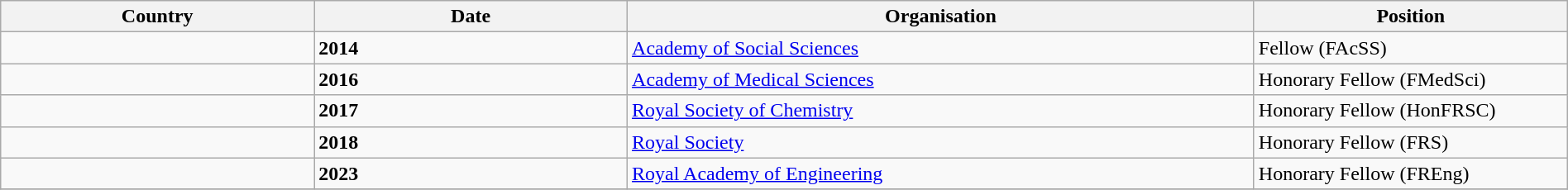<table class="wikitable" style="width:100%;">
<tr>
<th style="width:20%;">Country</th>
<th style="width:20%;">Date</th>
<th style="width:40%;">Organisation</th>
<th style="width:20%;">Position</th>
</tr>
<tr>
<td></td>
<td><strong>2014</strong></td>
<td><a href='#'>Academy of Social Sciences</a></td>
<td>Fellow (FAcSS)</td>
</tr>
<tr>
<td></td>
<td><strong>2016</strong></td>
<td><a href='#'>Academy of Medical Sciences</a></td>
<td>Honorary Fellow (FMedSci)</td>
</tr>
<tr>
<td></td>
<td><strong>2017</strong></td>
<td><a href='#'>Royal Society of Chemistry</a></td>
<td>Honorary Fellow (HonFRSC)</td>
</tr>
<tr>
<td></td>
<td><strong>2018</strong></td>
<td><a href='#'>Royal Society</a></td>
<td>Honorary Fellow (FRS)</td>
</tr>
<tr>
<td></td>
<td><strong>2023</strong></td>
<td><a href='#'>Royal Academy of Engineering</a></td>
<td>Honorary Fellow (FREng)</td>
</tr>
<tr>
</tr>
</table>
